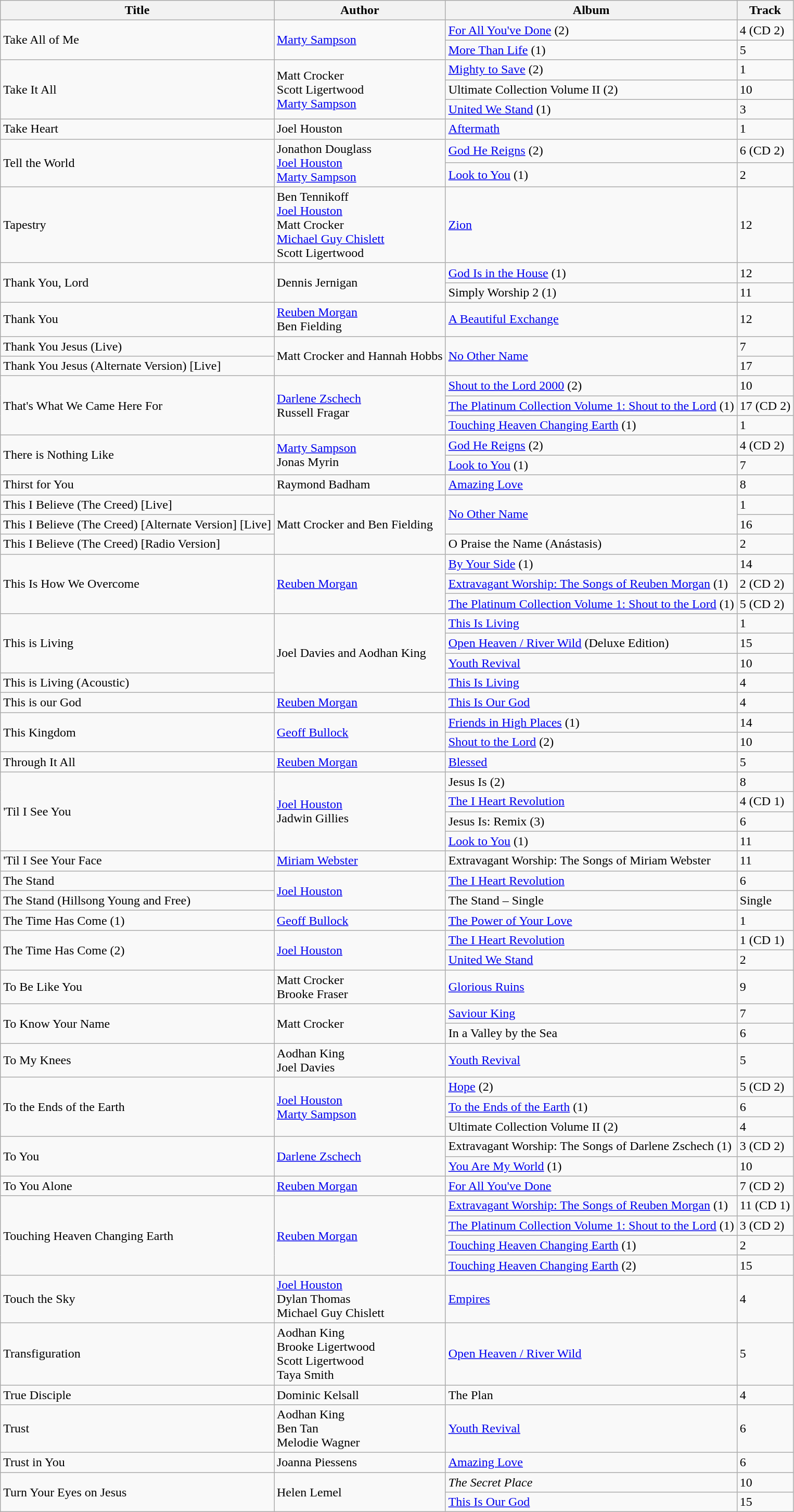<table class="wikitable">
<tr>
<th>Title</th>
<th>Author</th>
<th>Album</th>
<th>Track</th>
</tr>
<tr>
<td rowspan="2">Take All of Me</td>
<td rowspan="2"><a href='#'>Marty Sampson</a></td>
<td><a href='#'>For All You've Done</a> (2)</td>
<td>4 (CD 2)</td>
</tr>
<tr>
<td><a href='#'>More Than Life</a> (1)</td>
<td>5</td>
</tr>
<tr>
<td rowspan="3">Take It All</td>
<td rowspan="3">Matt Crocker <br> Scott Ligertwood <br> <a href='#'>Marty Sampson</a></td>
<td><a href='#'>Mighty to Save</a> (2)</td>
<td>1</td>
</tr>
<tr>
<td>Ultimate Collection Volume II (2)</td>
<td>10</td>
</tr>
<tr>
<td><a href='#'>United We Stand</a> (1)</td>
<td>3</td>
</tr>
<tr>
<td>Take Heart</td>
<td>Joel Houston</td>
<td><a href='#'>Aftermath</a></td>
<td>1</td>
</tr>
<tr>
<td rowspan="2">Tell the World</td>
<td rowspan="2">Jonathon Douglass <br> <a href='#'>Joel Houston</a> <br> <a href='#'>Marty Sampson</a></td>
<td><a href='#'>God He Reigns</a> (2)</td>
<td>6 (CD 2)</td>
</tr>
<tr>
<td><a href='#'>Look to You</a> (1)</td>
<td>2</td>
</tr>
<tr>
<td>Tapestry</td>
<td>Ben Tennikoff <br> <a href='#'>Joel Houston</a> <br> Matt Crocker <br> <a href='#'>Michael Guy Chislett</a> <br> Scott Ligertwood</td>
<td><a href='#'>Zion</a></td>
<td>12</td>
</tr>
<tr>
<td rowspan="2">Thank You, Lord</td>
<td rowspan="2">Dennis Jernigan</td>
<td><a href='#'>God Is in the House</a> (1)</td>
<td>12</td>
</tr>
<tr>
<td>Simply Worship 2 (1)</td>
<td>11</td>
</tr>
<tr>
<td>Thank You</td>
<td><a href='#'>Reuben Morgan</a> <br> Ben Fielding</td>
<td><a href='#'>A Beautiful Exchange</a></td>
<td>12</td>
</tr>
<tr>
<td>Thank You Jesus (Live)</td>
<td rowspan="2">Matt Crocker and Hannah Hobbs</td>
<td rowspan="2"><a href='#'>No Other Name</a></td>
<td>7</td>
</tr>
<tr>
<td>Thank You Jesus (Alternate Version) [Live]</td>
<td>17</td>
</tr>
<tr>
<td rowspan="3">That's What We Came Here For</td>
<td rowspan="3"><a href='#'>Darlene Zschech</a> <br> Russell Fragar</td>
<td><a href='#'>Shout to the Lord 2000</a> (2)</td>
<td>10</td>
</tr>
<tr>
<td><a href='#'>The Platinum Collection Volume 1: Shout to the Lord</a> (1)</td>
<td>17 (CD 2)</td>
</tr>
<tr>
<td><a href='#'>Touching Heaven Changing Earth</a> (1)</td>
<td>1</td>
</tr>
<tr>
<td rowspan="2">There is Nothing Like</td>
<td rowspan="2"><a href='#'>Marty Sampson</a> <br> Jonas Myrin</td>
<td><a href='#'>God He Reigns</a> (2)</td>
<td>4 (CD 2)</td>
</tr>
<tr>
<td><a href='#'>Look to You</a> (1)</td>
<td>7</td>
</tr>
<tr>
<td>Thirst for You</td>
<td>Raymond Badham</td>
<td><a href='#'>Amazing Love</a></td>
<td>8</td>
</tr>
<tr>
<td>This I Believe (The Creed) [Live]</td>
<td rowspan="3">Matt Crocker and Ben Fielding</td>
<td rowspan="2"><a href='#'>No Other Name</a></td>
<td>1</td>
</tr>
<tr>
<td>This I Believe (The Creed) [Alternate Version] [Live]</td>
<td>16</td>
</tr>
<tr>
<td>This I Believe (The Creed) [Radio Version]</td>
<td>O Praise the Name (Anástasis)</td>
<td>2</td>
</tr>
<tr>
<td rowspan="3">This Is How We Overcome</td>
<td rowspan="3"><a href='#'>Reuben Morgan</a></td>
<td><a href='#'>By Your Side</a> (1)</td>
<td>14</td>
</tr>
<tr>
<td><a href='#'>Extravagant Worship: The Songs of Reuben Morgan</a> (1)</td>
<td>2 (CD 2)</td>
</tr>
<tr>
<td><a href='#'>The Platinum Collection Volume 1: Shout to the Lord</a> (1)</td>
<td>5 (CD 2)</td>
</tr>
<tr>
<td rowspan="3">This is Living</td>
<td rowspan="4">Joel Davies and Aodhan King</td>
<td><a href='#'>This Is Living</a></td>
<td>1</td>
</tr>
<tr>
<td><a href='#'>Open Heaven / River Wild</a> (Deluxe Edition)</td>
<td>15</td>
</tr>
<tr>
<td><a href='#'>Youth Revival</a></td>
<td>10</td>
</tr>
<tr>
<td>This is Living (Acoustic)</td>
<td><a href='#'>This Is Living</a></td>
<td>4</td>
</tr>
<tr>
<td>This is our God</td>
<td><a href='#'>Reuben Morgan</a></td>
<td><a href='#'>This Is Our God</a></td>
<td>4</td>
</tr>
<tr>
<td rowspan="2">This Kingdom</td>
<td rowspan="2"><a href='#'>Geoff Bullock</a></td>
<td><a href='#'>Friends in High Places</a> (1)</td>
<td>14</td>
</tr>
<tr>
<td><a href='#'>Shout to the Lord</a> (2)</td>
<td>10</td>
</tr>
<tr>
<td>Through It All</td>
<td><a href='#'>Reuben Morgan</a></td>
<td><a href='#'>Blessed</a></td>
<td>5</td>
</tr>
<tr>
<td rowspan="4">'Til I See You</td>
<td rowspan="4"><a href='#'>Joel Houston</a> <br> Jadwin Gillies</td>
<td>Jesus Is (2)</td>
<td>8</td>
</tr>
<tr>
<td><a href='#'>The I Heart Revolution</a></td>
<td>4 (CD 1)</td>
</tr>
<tr>
<td>Jesus Is: Remix (3)</td>
<td>6</td>
</tr>
<tr>
<td><a href='#'>Look to You</a> (1)</td>
<td>11</td>
</tr>
<tr>
<td>'Til I See Your Face</td>
<td><a href='#'>Miriam Webster</a></td>
<td>Extravagant Worship: The Songs of Miriam Webster</td>
<td>11</td>
</tr>
<tr>
<td>The Stand</td>
<td rowspan="2"><a href='#'>Joel Houston</a></td>
<td><a href='#'>The I Heart Revolution</a></td>
<td>6</td>
</tr>
<tr>
<td>The Stand (Hillsong Young and Free)</td>
<td>The Stand – Single</td>
<td>Single</td>
</tr>
<tr>
<td>The Time Has Come (1)</td>
<td><a href='#'>Geoff Bullock</a></td>
<td><a href='#'>The Power of Your Love</a></td>
<td>1</td>
</tr>
<tr>
<td rowspan="2">The Time Has Come (2)</td>
<td rowspan="2"><a href='#'>Joel Houston</a></td>
<td><a href='#'>The I Heart Revolution</a></td>
<td>1 (CD 1)</td>
</tr>
<tr>
<td><a href='#'>United We Stand</a></td>
<td>2</td>
</tr>
<tr>
<td>To Be Like You</td>
<td>Matt Crocker <br> Brooke Fraser</td>
<td><a href='#'>Glorious Ruins</a></td>
<td>9</td>
</tr>
<tr>
<td rowspan="2">To Know Your Name</td>
<td rowspan="2">Matt Crocker</td>
<td><a href='#'>Saviour King</a></td>
<td>7</td>
</tr>
<tr>
<td>In a Valley by the Sea</td>
<td>6</td>
</tr>
<tr>
<td>To My Knees</td>
<td>Aodhan King <br> Joel Davies</td>
<td><a href='#'>Youth Revival</a></td>
<td>5</td>
</tr>
<tr>
<td rowspan="3">To the Ends of the Earth</td>
<td rowspan="3"><a href='#'>Joel Houston</a> <br> <a href='#'>Marty Sampson</a></td>
<td><a href='#'>Hope</a> (2)</td>
<td>5 (CD 2)</td>
</tr>
<tr>
<td><a href='#'>To the Ends of the Earth</a> (1)</td>
<td>6</td>
</tr>
<tr>
<td>Ultimate Collection Volume II (2)</td>
<td>4</td>
</tr>
<tr>
<td rowspan="2">To You</td>
<td rowspan="2"><a href='#'>Darlene Zschech</a></td>
<td>Extravagant Worship: The Songs of Darlene Zschech (1)</td>
<td>3 (CD 2)</td>
</tr>
<tr>
<td><a href='#'>You Are My World</a> (1)</td>
<td>10</td>
</tr>
<tr>
<td>To You Alone</td>
<td><a href='#'>Reuben Morgan</a></td>
<td><a href='#'>For All You've Done</a></td>
<td>7 (CD 2)</td>
</tr>
<tr>
<td rowspan="4">Touching Heaven Changing Earth</td>
<td rowspan="4"><a href='#'>Reuben Morgan</a></td>
<td><a href='#'>Extravagant Worship: The Songs of Reuben Morgan</a> (1)</td>
<td>11 (CD 1)</td>
</tr>
<tr>
<td><a href='#'>The Platinum Collection Volume 1: Shout to the Lord</a> (1)</td>
<td>3 (CD 2)</td>
</tr>
<tr>
<td><a href='#'>Touching Heaven Changing Earth</a> (1)</td>
<td>2</td>
</tr>
<tr>
<td><a href='#'>Touching Heaven Changing Earth</a> (2)</td>
<td>15</td>
</tr>
<tr>
<td>Touch the Sky</td>
<td><a href='#'>Joel Houston</a> <br> Dylan Thomas <br> Michael Guy Chislett</td>
<td><a href='#'>Empires</a></td>
<td>4</td>
</tr>
<tr>
<td>Transfiguration</td>
<td>Aodhan King <br> Brooke Ligertwood <br> Scott Ligertwood <br> Taya Smith</td>
<td><a href='#'>Open Heaven / River Wild</a></td>
<td>5</td>
</tr>
<tr>
<td>True Disciple</td>
<td>Dominic Kelsall</td>
<td>The Plan</td>
<td>4</td>
</tr>
<tr>
<td>Trust</td>
<td>Aodhan King <br> Ben Tan <br> Melodie Wagner</td>
<td><a href='#'>Youth Revival</a></td>
<td>6</td>
</tr>
<tr>
<td>Trust in You</td>
<td>Joanna Piessens</td>
<td><a href='#'>Amazing Love</a></td>
<td>6</td>
</tr>
<tr the stand>
<td rowspan="2">Turn Your Eyes on Jesus</td>
<td rowspan="2">Helen Lemel</td>
<td><em>The Secret Place</em></td>
<td>10</td>
</tr>
<tr>
<td><a href='#'>This Is Our God</a></td>
<td>15</td>
</tr>
</table>
